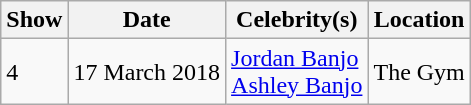<table class="wikitable">
<tr>
<th>Show</th>
<th>Date</th>
<th>Celebrity(s)</th>
<th>Location</th>
</tr>
<tr>
<td>4</td>
<td>17 March 2018</td>
<td><a href='#'>Jordan Banjo</a><br><a href='#'>Ashley Banjo</a></td>
<td>The Gym</td>
</tr>
</table>
